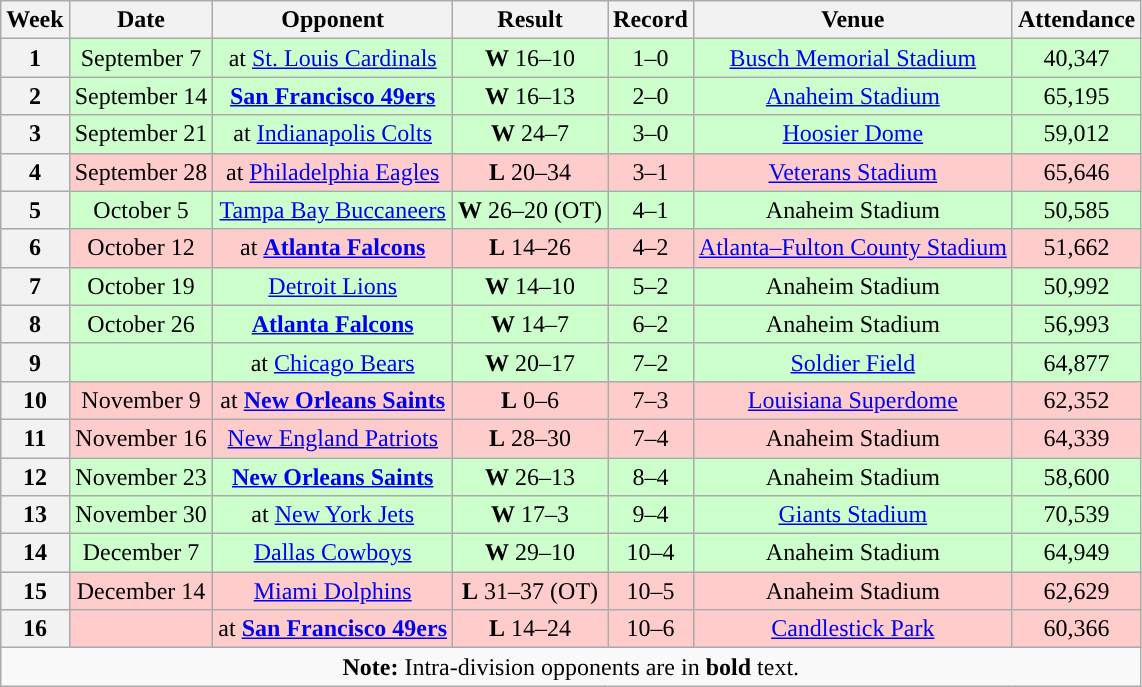<table class="wikitable" style="text-align:center">
<tr>
<th>Week</th>
<th>Date</th>
<th>Opponent</th>
<th>Result</th>
<th>Record</th>
<th>Venue</th>
<th>Attendance</th>
</tr>
<tr style="background:#cfc">
<th>1</th>
<td>September 7</td>
<td>at <a href='#'>St. Louis Cardinals</a></td>
<td><strong>W</strong> 16–10</td>
<td>1–0</td>
<td><a href='#'>Busch Memorial Stadium</a></td>
<td>40,347</td>
</tr>
<tr style="background:#cfc">
<th>2</th>
<td>September 14</td>
<td><strong><a href='#'>San Francisco 49ers</a></strong></td>
<td><strong>W</strong> 16–13</td>
<td>2–0</td>
<td><a href='#'>Anaheim Stadium</a></td>
<td>65,195</td>
</tr>
<tr style="background:#cfc">
<th>3</th>
<td>September 21</td>
<td>at <a href='#'>Indianapolis Colts</a></td>
<td><strong>W</strong> 24–7</td>
<td>3–0</td>
<td><a href='#'>Hoosier Dome</a></td>
<td>59,012</td>
</tr>
<tr style="background:#fcc">
<th>4</th>
<td>September 28</td>
<td>at <a href='#'>Philadelphia Eagles</a></td>
<td><strong>L</strong> 20–34</td>
<td>3–1</td>
<td><a href='#'>Veterans Stadium</a></td>
<td>65,646</td>
</tr>
<tr style="background:#cfc">
<th>5</th>
<td>October 5</td>
<td><a href='#'>Tampa Bay Buccaneers</a></td>
<td><strong>W</strong> 26–20 (OT)</td>
<td>4–1</td>
<td>Anaheim Stadium</td>
<td>50,585</td>
</tr>
<tr style="background:#fcc">
<th>6</th>
<td>October 12</td>
<td>at <strong><a href='#'>Atlanta Falcons</a></strong></td>
<td><strong>L</strong> 14–26</td>
<td>4–2</td>
<td><a href='#'>Atlanta–Fulton County Stadium</a></td>
<td>51,662</td>
</tr>
<tr style="background:#cfc">
<th>7</th>
<td>October 19</td>
<td><a href='#'>Detroit Lions</a></td>
<td><strong>W</strong> 14–10</td>
<td>5–2</td>
<td>Anaheim Stadium</td>
<td>50,992</td>
</tr>
<tr style="background:#cfc">
<th>8</th>
<td>October 26</td>
<td><strong><a href='#'>Atlanta Falcons</a></strong></td>
<td><strong>W</strong> 14–7</td>
<td>6–2</td>
<td>Anaheim Stadium</td>
<td>56,993</td>
</tr>
<tr style="background:#cfc">
<th>9</th>
<td></td>
<td>at <a href='#'>Chicago Bears</a></td>
<td><strong>W</strong> 20–17</td>
<td>7–2</td>
<td><a href='#'>Soldier Field</a></td>
<td>64,877</td>
</tr>
<tr style="background:#fcc">
<th>10</th>
<td>November 9</td>
<td>at <strong><a href='#'>New Orleans Saints</a></strong></td>
<td><strong>L</strong> 0–6</td>
<td>7–3</td>
<td><a href='#'>Louisiana Superdome</a></td>
<td>62,352</td>
</tr>
<tr style="background:#fcc">
<th>11</th>
<td>November 16</td>
<td><a href='#'>New England Patriots</a></td>
<td><strong>L</strong> 28–30</td>
<td>7–4</td>
<td>Anaheim Stadium</td>
<td>64,339</td>
</tr>
<tr style="background:#cfc">
<th>12</th>
<td>November 23</td>
<td><strong><a href='#'>New Orleans Saints</a></strong></td>
<td><strong>W</strong> 26–13</td>
<td>8–4</td>
<td>Anaheim Stadium</td>
<td>58,600</td>
</tr>
<tr style="background:#cfc">
<th>13</th>
<td>November 30</td>
<td>at <a href='#'>New York Jets</a></td>
<td><strong>W</strong> 17–3</td>
<td>9–4</td>
<td><a href='#'>Giants Stadium</a></td>
<td>70,539</td>
</tr>
<tr style="background:#cfc">
<th>14</th>
<td>December 7</td>
<td><a href='#'>Dallas Cowboys</a></td>
<td><strong>W</strong> 29–10</td>
<td>10–4</td>
<td>Anaheim Stadium</td>
<td>64,949</td>
</tr>
<tr style="background:#fcc">
<th>15</th>
<td>December 14</td>
<td><a href='#'>Miami Dolphins</a></td>
<td><strong>L</strong> 31–37 (OT)</td>
<td>10–5</td>
<td>Anaheim Stadium</td>
<td>62,629</td>
</tr>
<tr style="background:#fcc">
<th>16</th>
<td></td>
<td>at <strong><a href='#'>San Francisco 49ers</a></strong></td>
<td><strong>L</strong> 14–24</td>
<td>10–6</td>
<td><a href='#'>Candlestick Park</a></td>
<td>60,366</td>
</tr>
<tr>
<td colspan="8"><strong>Note:</strong> Intra-division opponents are in <strong>bold</strong> text.</td>
</tr>
</table>
